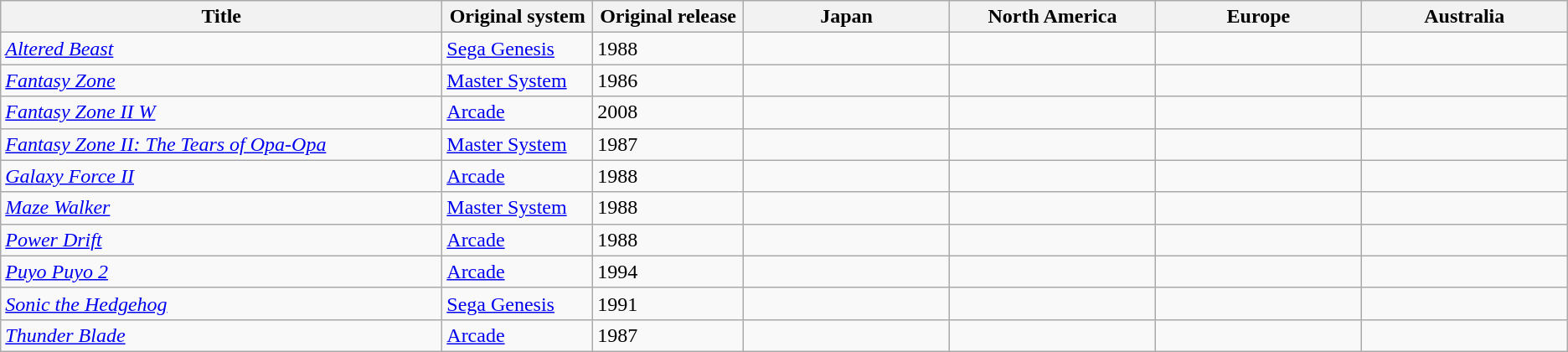<table class="wikitable sortable">
<tr>
<th width="15%">Title</th>
<th width="5%">Original system</th>
<th width="5%">Original release</th>
<th width="7%">Japan</th>
<th width="7%">North America</th>
<th width="7%">Europe</th>
<th width="7%">Australia</th>
</tr>
<tr>
<td><em><a href='#'>Altered Beast</a></em></td>
<td><a href='#'>Sega Genesis</a></td>
<td>1988</td>
<td></td>
<td></td>
<td></td>
<td></td>
</tr>
<tr>
<td><em><a href='#'>Fantasy Zone</a></em></td>
<td><a href='#'>Master System</a></td>
<td>1986</td>
<td></td>
<td></td>
<td></td>
<td></td>
</tr>
<tr>
<td><em><a href='#'>Fantasy Zone II W</a></em></td>
<td><a href='#'>Arcade</a></td>
<td>2008</td>
<td></td>
<td></td>
<td></td>
<td></td>
</tr>
<tr>
<td><em><a href='#'>Fantasy Zone II: The Tears of Opa-Opa</a></em></td>
<td><a href='#'>Master System</a></td>
<td>1987</td>
<td></td>
<td></td>
<td></td>
<td></td>
</tr>
<tr>
<td><em><a href='#'>Galaxy Force II</a></em></td>
<td><a href='#'>Arcade</a></td>
<td>1988</td>
<td></td>
<td></td>
<td></td>
<td></td>
</tr>
<tr>
<td><em><a href='#'>Maze Walker</a></em></td>
<td><a href='#'>Master System</a></td>
<td>1988</td>
<td></td>
<td></td>
<td></td>
<td></td>
</tr>
<tr>
<td><em><a href='#'>Power Drift</a></em></td>
<td><a href='#'>Arcade</a></td>
<td>1988</td>
<td></td>
<td></td>
<td></td>
<td></td>
</tr>
<tr>
<td><em><a href='#'>Puyo Puyo 2</a></em></td>
<td><a href='#'>Arcade</a></td>
<td>1994</td>
<td></td>
<td></td>
<td></td>
<td></td>
</tr>
<tr>
<td><em><a href='#'>Sonic the Hedgehog</a></em></td>
<td><a href='#'>Sega Genesis</a></td>
<td>1991</td>
<td></td>
<td></td>
<td></td>
<td></td>
</tr>
<tr>
<td><em><a href='#'>Thunder Blade</a></em></td>
<td><a href='#'>Arcade</a></td>
<td>1987</td>
<td></td>
<td></td>
<td></td>
<td></td>
</tr>
</table>
